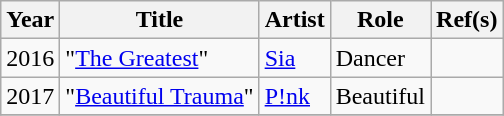<table class="wikitable">
<tr>
<th>Year</th>
<th>Title</th>
<th>Artist</th>
<th>Role</th>
<th>Ref(s)</th>
</tr>
<tr>
<td>2016</td>
<td>"<a href='#'>The Greatest</a>"</td>
<td><a href='#'>Sia</a></td>
<td>Dancer</td>
<td></td>
</tr>
<tr>
<td>2017</td>
<td>"<a href='#'>Beautiful Trauma</a>"</td>
<td><a href='#'>P!nk</a></td>
<td>Beautiful</td>
<td></td>
</tr>
<tr>
</tr>
</table>
